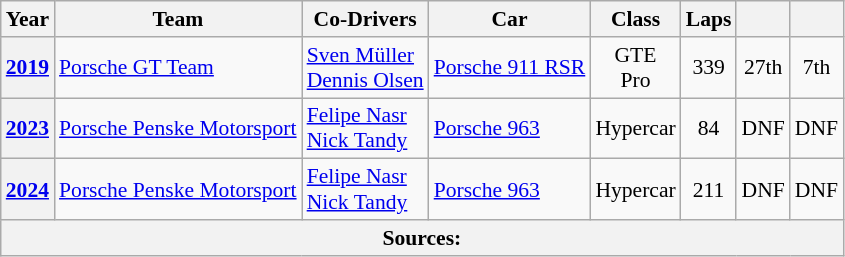<table class="wikitable" style="text-align:center; font-size:90%">
<tr>
<th>Year</th>
<th>Team</th>
<th>Co-Drivers</th>
<th>Car</th>
<th>Class</th>
<th>Laps</th>
<th></th>
<th></th>
</tr>
<tr>
<th><a href='#'>2019</a></th>
<td align="left"> <a href='#'>Porsche GT Team</a></td>
<td align="left"> <a href='#'>Sven Müller</a><br> <a href='#'>Dennis Olsen</a></td>
<td align="left"><a href='#'>Porsche 911 RSR</a></td>
<td>GTE<br>Pro</td>
<td>339</td>
<td>27th</td>
<td>7th</td>
</tr>
<tr>
<th><a href='#'>2023</a></th>
<td align="left"> <a href='#'>Porsche Penske Motorsport</a></td>
<td align="left"> <a href='#'>Felipe Nasr</a><br> <a href='#'>Nick Tandy</a></td>
<td align="left"><a href='#'>Porsche 963</a></td>
<td>Hypercar</td>
<td>84</td>
<td>DNF</td>
<td>DNF</td>
</tr>
<tr>
<th><a href='#'>2024</a></th>
<td align="left"> <a href='#'>Porsche Penske Motorsport</a></td>
<td align="left"> <a href='#'>Felipe Nasr</a><br> <a href='#'>Nick Tandy</a></td>
<td align="left"><a href='#'>Porsche 963</a></td>
<td>Hypercar</td>
<td>211</td>
<td>DNF</td>
<td>DNF</td>
</tr>
<tr>
<th colspan="8">Sources:</th>
</tr>
</table>
